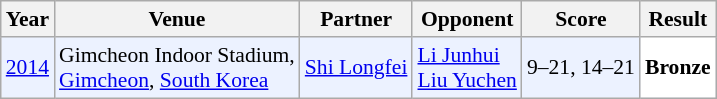<table class="sortable wikitable" style="font-size: 90%;">
<tr>
<th>Year</th>
<th>Venue</th>
<th>Partner</th>
<th>Opponent</th>
<th>Score</th>
<th>Result</th>
</tr>
<tr style="background:#ECF2FF">
<td align="center"><a href='#'>2014</a></td>
<td align="left">Gimcheon Indoor Stadium,<br><a href='#'>Gimcheon</a>, <a href='#'>South Korea</a></td>
<td align="left"> <a href='#'>Shi Longfei</a></td>
<td align="left"> <a href='#'>Li Junhui</a> <br>  <a href='#'>Liu Yuchen</a></td>
<td align="left">9–21, 14–21</td>
<td style="text-align:left; background:white"> <strong>Bronze</strong></td>
</tr>
</table>
